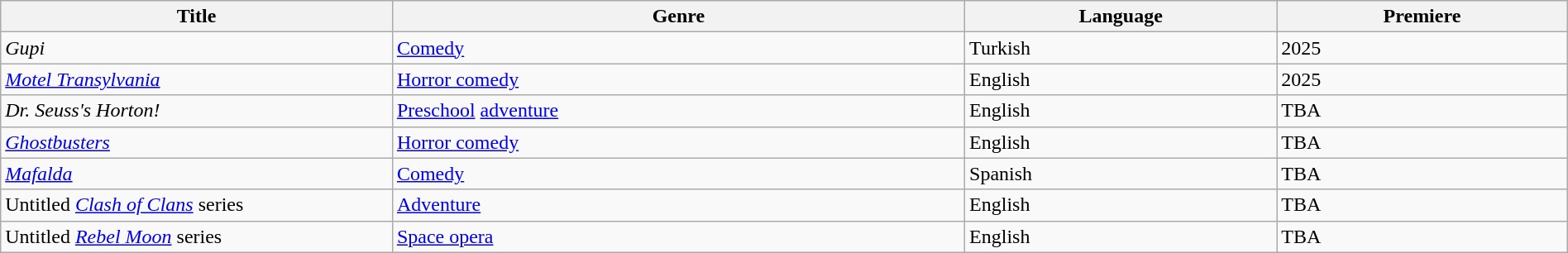<table class="wikitable sortable" style="width:100%;">
<tr>
<th scope="col" style="width:25%;">Title</th>
<th>Genre</th>
<th>Language</th>
<th>Premiere</th>
</tr>
<tr>
<td><em>Gupi</em></td>
<td><a href='#'>Comedy</a></td>
<td>Turkish</td>
<td>2025</td>
</tr>
<tr>
<td><em><a href='#'>Motel Transylvania</a></em></td>
<td><a href='#'>Horror comedy</a></td>
<td>English</td>
<td>2025</td>
</tr>
<tr>
<td><em>Dr. Seuss's Horton!</em></td>
<td><a href='#'>Preschool</a> <a href='#'>adventure</a></td>
<td>English</td>
<td>TBA</td>
</tr>
<tr>
<td><em><a href='#'>Ghostbusters</a></em></td>
<td><a href='#'>Horror comedy</a></td>
<td>English</td>
<td>TBA</td>
</tr>
<tr>
<td><em><a href='#'>Mafalda</a></em></td>
<td><a href='#'>Comedy</a></td>
<td>Spanish</td>
<td>TBA</td>
</tr>
<tr>
<td>Untitled <em><a href='#'>Clash of Clans</a></em> series</td>
<td><a href='#'>Adventure</a></td>
<td>English</td>
<td>TBA</td>
</tr>
<tr>
<td>Untitled <em><a href='#'>Rebel Moon</a></em> series</td>
<td><a href='#'>Space opera</a></td>
<td>English</td>
<td>TBA</td>
</tr>
</table>
